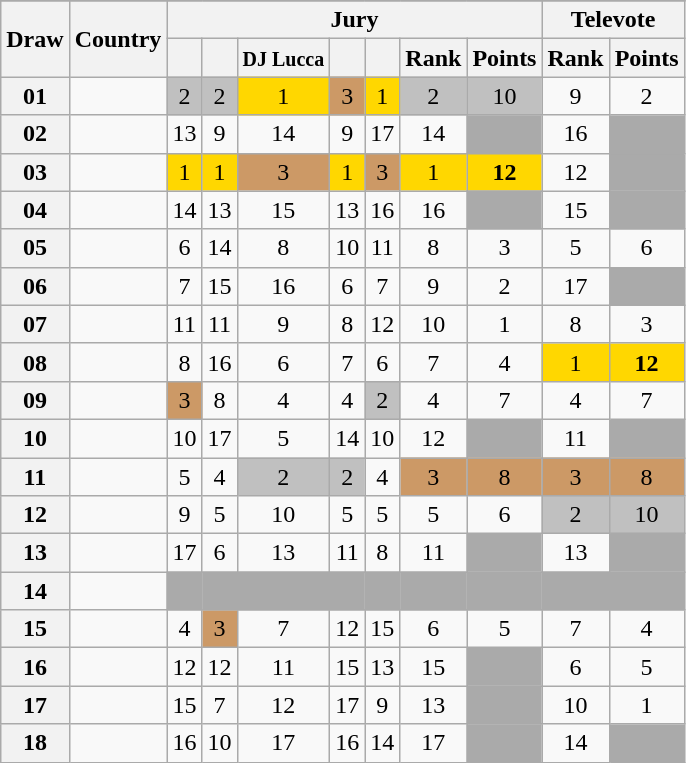<table class="sortable wikitable collapsible plainrowheaders" style="text-align:center;">
<tr>
</tr>
<tr>
<th scope="col" rowspan="2">Draw</th>
<th scope="col" rowspan="2">Country</th>
<th scope="col" colspan="7">Jury</th>
<th scope="col" colspan="2">Televote</th>
</tr>
<tr>
<th scope="col"><small></small></th>
<th scope="col"><small></small></th>
<th scope="col"><small>DJ Lucca</small></th>
<th scope="col"><small></small></th>
<th scope="col"><small></small></th>
<th scope="col">Rank</th>
<th scope="col">Points</th>
<th scope="col">Rank</th>
<th scope="col">Points</th>
</tr>
<tr>
<th scope="row" style="text-align:center;">01</th>
<td style="text-align:left;"></td>
<td style="background:silver;">2</td>
<td style="background:silver;">2</td>
<td style="background:gold;">1</td>
<td style="background:#CC9966;">3</td>
<td style="background:gold;">1</td>
<td style="background:silver;">2</td>
<td style="background:silver;">10</td>
<td>9</td>
<td>2</td>
</tr>
<tr>
<th scope="row" style="text-align:center;">02</th>
<td style="text-align:left;"></td>
<td>13</td>
<td>9</td>
<td>14</td>
<td>9</td>
<td>17</td>
<td>14</td>
<td style="background:#AAAAAA;"></td>
<td>16</td>
<td style="background:#AAAAAA;"></td>
</tr>
<tr>
<th scope="row" style="text-align:center;">03</th>
<td style="text-align:left;"></td>
<td style="background:gold;">1</td>
<td style="background:gold;">1</td>
<td style="background:#CC9966;">3</td>
<td style="background:gold;">1</td>
<td style="background:#CC9966;">3</td>
<td style="background:gold;">1</td>
<td style="background:gold;"><strong>12</strong></td>
<td>12</td>
<td style="background:#AAAAAA;"></td>
</tr>
<tr>
<th scope="row" style="text-align:center;">04</th>
<td style="text-align:left;"></td>
<td>14</td>
<td>13</td>
<td>15</td>
<td>13</td>
<td>16</td>
<td>16</td>
<td style="background:#AAAAAA;"></td>
<td>15</td>
<td style="background:#AAAAAA;"></td>
</tr>
<tr>
<th scope="row" style="text-align:center;">05</th>
<td style="text-align:left;"></td>
<td>6</td>
<td>14</td>
<td>8</td>
<td>10</td>
<td>11</td>
<td>8</td>
<td>3</td>
<td>5</td>
<td>6</td>
</tr>
<tr>
<th scope="row" style="text-align:center;">06</th>
<td style="text-align:left;"></td>
<td>7</td>
<td>15</td>
<td>16</td>
<td>6</td>
<td>7</td>
<td>9</td>
<td>2</td>
<td>17</td>
<td style="background:#AAAAAA;"></td>
</tr>
<tr>
<th scope="row" style="text-align:center;">07</th>
<td style="text-align:left;"></td>
<td>11</td>
<td>11</td>
<td>9</td>
<td>8</td>
<td>12</td>
<td>10</td>
<td>1</td>
<td>8</td>
<td>3</td>
</tr>
<tr>
<th scope="row" style="text-align:center;">08</th>
<td style="text-align:left;"></td>
<td>8</td>
<td>16</td>
<td>6</td>
<td>7</td>
<td>6</td>
<td>7</td>
<td>4</td>
<td style="background:gold;">1</td>
<td style="background:gold;"><strong>12</strong></td>
</tr>
<tr>
<th scope="row" style="text-align:center;">09</th>
<td style="text-align:left;"></td>
<td style="background:#CC9966;">3</td>
<td>8</td>
<td>4</td>
<td>4</td>
<td style="background:silver;">2</td>
<td>4</td>
<td>7</td>
<td>4</td>
<td>7</td>
</tr>
<tr>
<th scope="row" style="text-align:center;">10</th>
<td style="text-align:left;"></td>
<td>10</td>
<td>17</td>
<td>5</td>
<td>14</td>
<td>10</td>
<td>12</td>
<td style="background:#AAAAAA;"></td>
<td>11</td>
<td style="background:#AAAAAA;"></td>
</tr>
<tr>
<th scope="row" style="text-align:center;">11</th>
<td style="text-align:left;"></td>
<td>5</td>
<td>4</td>
<td style="background:silver;">2</td>
<td style="background:silver;">2</td>
<td>4</td>
<td style="background:#CC9966;">3</td>
<td style="background:#CC9966;">8</td>
<td style="background:#CC9966;">3</td>
<td style="background:#CC9966;">8</td>
</tr>
<tr>
<th scope="row" style="text-align:center;">12</th>
<td style="text-align:left;"></td>
<td>9</td>
<td>5</td>
<td>10</td>
<td>5</td>
<td>5</td>
<td>5</td>
<td>6</td>
<td style="background:silver;">2</td>
<td style="background:silver;">10</td>
</tr>
<tr>
<th scope="row" style="text-align:center;">13</th>
<td style="text-align:left;"></td>
<td>17</td>
<td>6</td>
<td>13</td>
<td>11</td>
<td>8</td>
<td>11</td>
<td style="background:#AAAAAA;"></td>
<td>13</td>
<td style="background:#AAAAAA;"></td>
</tr>
<tr class="sortbottom">
<th scope="row" style="text-align:center;">14</th>
<td style="text-align:left;"></td>
<td style="background:#AAAAAA;"></td>
<td style="background:#AAAAAA;"></td>
<td style="background:#AAAAAA;"></td>
<td style="background:#AAAAAA;"></td>
<td style="background:#AAAAAA;"></td>
<td style="background:#AAAAAA;"></td>
<td style="background:#AAAAAA;"></td>
<td style="background:#AAAAAA;"></td>
<td style="background:#AAAAAA;"></td>
</tr>
<tr>
<th scope="row" style="text-align:center;">15</th>
<td style="text-align:left;"></td>
<td>4</td>
<td style="background:#CC9966;">3</td>
<td>7</td>
<td>12</td>
<td>15</td>
<td>6</td>
<td>5</td>
<td>7</td>
<td>4</td>
</tr>
<tr>
<th scope="row" style="text-align:center;">16</th>
<td style="text-align:left;"></td>
<td>12</td>
<td>12</td>
<td>11</td>
<td>15</td>
<td>13</td>
<td>15</td>
<td style="background:#AAAAAA;"></td>
<td>6</td>
<td>5</td>
</tr>
<tr>
<th scope="row" style="text-align:center;">17</th>
<td style="text-align:left;"></td>
<td>15</td>
<td>7</td>
<td>12</td>
<td>17</td>
<td>9</td>
<td>13</td>
<td style="background:#AAAAAA;"></td>
<td>10</td>
<td>1</td>
</tr>
<tr>
<th scope="row" style="text-align:center;">18</th>
<td style="text-align:left;"></td>
<td>16</td>
<td>10</td>
<td>17</td>
<td>16</td>
<td>14</td>
<td>17</td>
<td style="background:#AAAAAA;"></td>
<td>14</td>
<td style="background:#AAAAAA;"></td>
</tr>
</table>
